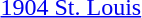<table>
<tr>
<td><a href='#'>1904 St. Louis</a><br></td>
<td></td>
<td></td>
<td></td>
</tr>
</table>
